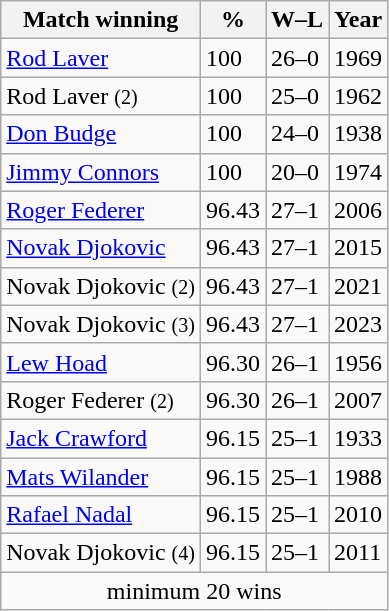<table class=wikitable>
<tr>
<th>Match winning</th>
<th>%</th>
<th>W–L</th>
<th>Year</th>
</tr>
<tr>
<td> <a href='#'>Rod Laver</a></td>
<td>100</td>
<td>26–0</td>
<td>1969</td>
</tr>
<tr>
<td> Rod Laver <small>(2)</small></td>
<td>100</td>
<td>25–0</td>
<td>1962</td>
</tr>
<tr>
<td> <a href='#'>Don Budge</a></td>
<td>100</td>
<td>24–0</td>
<td>1938</td>
</tr>
<tr>
<td> <a href='#'>Jimmy Connors</a></td>
<td>100</td>
<td>20–0</td>
<td>1974</td>
</tr>
<tr>
<td> <a href='#'>Roger Federer</a></td>
<td>96.43</td>
<td>27–1</td>
<td>2006</td>
</tr>
<tr>
<td> <a href='#'>Novak Djokovic</a></td>
<td>96.43</td>
<td>27–1</td>
<td>2015</td>
</tr>
<tr>
<td> Novak Djokovic <small>(2)</small></td>
<td>96.43</td>
<td>27–1</td>
<td>2021</td>
</tr>
<tr>
<td> Novak Djokovic <small>(3)</small></td>
<td>96.43</td>
<td>27–1</td>
<td>2023</td>
</tr>
<tr>
<td> <a href='#'>Lew Hoad</a></td>
<td>96.30</td>
<td>26–1</td>
<td>1956</td>
</tr>
<tr>
<td> Roger Federer <small>(2)</small></td>
<td>96.30</td>
<td>26–1</td>
<td>2007</td>
</tr>
<tr>
<td> <a href='#'>Jack Crawford</a></td>
<td>96.15</td>
<td>25–1</td>
<td>1933</td>
</tr>
<tr>
<td> <a href='#'>Mats Wilander</a></td>
<td>96.15</td>
<td>25–1</td>
<td>1988</td>
</tr>
<tr>
<td> <a href='#'>Rafael Nadal</a></td>
<td>96.15</td>
<td>25–1</td>
<td>2010</td>
</tr>
<tr>
<td> Novak Djokovic <small>(4)</small></td>
<td>96.15</td>
<td>25–1</td>
<td>2011</td>
</tr>
<tr>
<td colspan="4" style="text-align:center;">minimum 20 wins</td>
</tr>
</table>
